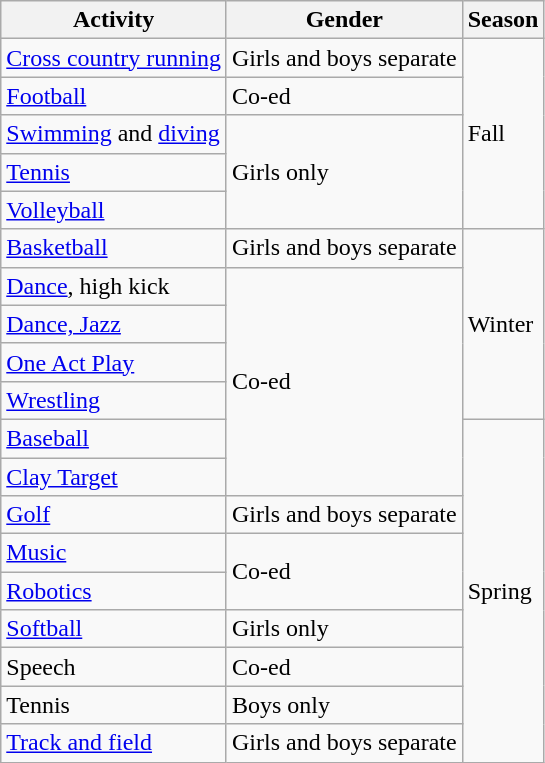<table class="wikitable">
<tr>
<th>Activity</th>
<th>Gender</th>
<th>Season</th>
</tr>
<tr>
<td><a href='#'>Cross country running</a></td>
<td>Girls and boys separate</td>
<td rowspan="5">Fall</td>
</tr>
<tr>
<td><a href='#'>Football</a></td>
<td>Co-ed</td>
</tr>
<tr>
<td><a href='#'>Swimming</a> and <a href='#'>diving</a></td>
<td rowspan="3">Girls only</td>
</tr>
<tr>
<td><a href='#'>Tennis</a></td>
</tr>
<tr>
<td><a href='#'>Volleyball</a></td>
</tr>
<tr>
<td><a href='#'>Basketball</a></td>
<td>Girls and boys separate</td>
<td rowspan="5">Winter</td>
</tr>
<tr>
<td><a href='#'>Dance</a>, high kick</td>
<td rowspan="6">Co-ed</td>
</tr>
<tr>
<td><a href='#'>Dance, Jazz</a></td>
</tr>
<tr>
<td><a href='#'>One Act Play</a></td>
</tr>
<tr>
<td><a href='#'>Wrestling</a></td>
</tr>
<tr>
<td><a href='#'>Baseball</a></td>
<td rowspan="9">Spring</td>
</tr>
<tr>
<td><a href='#'>Clay Target</a></td>
</tr>
<tr>
<td><a href='#'>Golf</a></td>
<td>Girls and boys separate</td>
</tr>
<tr>
<td><a href='#'>Music</a></td>
<td rowspan="2">Co-ed</td>
</tr>
<tr>
<td><a href='#'>Robotics</a></td>
</tr>
<tr>
<td><a href='#'>Softball</a></td>
<td>Girls only</td>
</tr>
<tr>
<td>Speech</td>
<td>Co-ed</td>
</tr>
<tr>
<td>Tennis</td>
<td>Boys only</td>
</tr>
<tr>
<td><a href='#'>Track and field</a></td>
<td>Girls and boys separate</td>
</tr>
</table>
